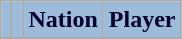<table class="wikitable sortable">
<tr>
<th style="background:#9dbcd9; color:#000030;" scope="col"></th>
<th style="background:#9dbcd9; color:#000030;" scope="col"></th>
<th style="background:#9dbcd9; color:#000030;" scope="col">Nation</th>
<th style="background:#9dbcd9; color:#000030;" scope="col">Player</th>
</tr>
<tr>
</tr>
</table>
